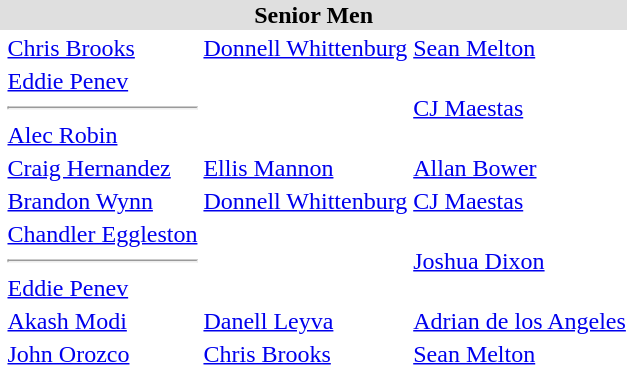<table>
<tr style="background:#dfdfdf;">
<td colspan="4" style="text-align:center;"><strong>Senior Men</strong></td>
</tr>
<tr>
<th scope=row style="text-align:left"></th>
<td><a href='#'>Chris Brooks</a></td>
<td><a href='#'>Donnell Whittenburg</a></td>
<td><a href='#'>Sean Melton</a></td>
</tr>
<tr>
<th scope=row style="text-align:left"></th>
<td><a href='#'>Eddie Penev</a><hr><a href='#'>Alec Robin</a></td>
<td></td>
<td><a href='#'>CJ Maestas</a></td>
</tr>
<tr>
<th scope=row style="text-align:left"></th>
<td><a href='#'>Craig Hernandez</a></td>
<td><a href='#'>Ellis Mannon</a></td>
<td><a href='#'>Allan Bower</a></td>
</tr>
<tr>
<th scope=row style="text-align:left"></th>
<td><a href='#'>Brandon Wynn</a></td>
<td><a href='#'>Donnell Whittenburg</a></td>
<td><a href='#'>CJ Maestas</a></td>
</tr>
<tr>
<th scope=row style="text-align:left"></th>
<td><a href='#'>Chandler Eggleston</a><hr><a href='#'>Eddie Penev</a></td>
<td></td>
<td><a href='#'>Joshua Dixon</a></td>
</tr>
<tr>
<th scope=row style="text-align:left"></th>
<td><a href='#'>Akash Modi</a></td>
<td><a href='#'>Danell Leyva</a></td>
<td><a href='#'>Adrian de los Angeles</a></td>
</tr>
<tr>
<th scope=row style="text-align:left"></th>
<td><a href='#'>John Orozco</a></td>
<td><a href='#'>Chris Brooks</a></td>
<td><a href='#'>Sean Melton</a></td>
</tr>
</table>
